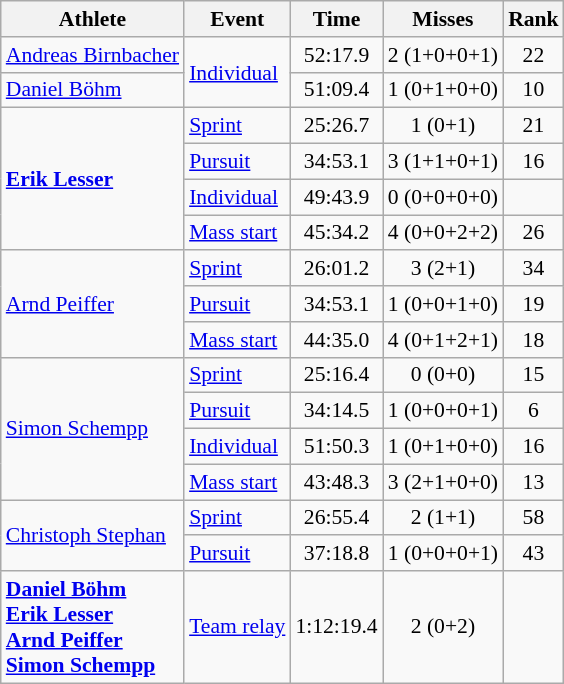<table class="wikitable" style="font-size:90%">
<tr>
<th>Athlete</th>
<th>Event</th>
<th>Time</th>
<th>Misses</th>
<th>Rank</th>
</tr>
<tr align=center>
<td align=left><a href='#'>Andreas Birnbacher</a></td>
<td align=left rowspan=2><a href='#'>Individual</a></td>
<td>52:17.9</td>
<td>2 (1+0+0+1)</td>
<td>22</td>
</tr>
<tr align=center>
<td align=left><a href='#'>Daniel Böhm</a></td>
<td>51:09.4</td>
<td>1 (0+1+0+0)</td>
<td>10</td>
</tr>
<tr align=center>
<td align=left rowspan=4><strong><a href='#'>Erik Lesser</a></strong></td>
<td align=left><a href='#'>Sprint</a></td>
<td>25:26.7</td>
<td>1 (0+1)</td>
<td>21</td>
</tr>
<tr align=center>
<td align=left><a href='#'>Pursuit</a></td>
<td>34:53.1</td>
<td>3 (1+1+0+1)</td>
<td>16</td>
</tr>
<tr align=center>
<td align=left><a href='#'>Individual</a></td>
<td>49:43.9</td>
<td>0 (0+0+0+0)</td>
<td></td>
</tr>
<tr align=center>
<td align=left><a href='#'>Mass start</a></td>
<td>45:34.2</td>
<td>4 (0+0+2+2)</td>
<td>26</td>
</tr>
<tr align=center>
<td align=left rowspan=3><a href='#'>Arnd Peiffer</a></td>
<td align=left><a href='#'>Sprint</a></td>
<td>26:01.2</td>
<td>3 (2+1)</td>
<td>34</td>
</tr>
<tr align=center>
<td align=left><a href='#'>Pursuit</a></td>
<td>34:53.1</td>
<td>1 (0+0+1+0)</td>
<td>19</td>
</tr>
<tr align=center>
<td align=left><a href='#'>Mass start</a></td>
<td>44:35.0</td>
<td>4 (0+1+2+1)</td>
<td>18</td>
</tr>
<tr align=center>
<td align=left rowspan=4><a href='#'>Simon Schempp</a></td>
<td align=left><a href='#'>Sprint</a></td>
<td>25:16.4</td>
<td>0 (0+0)</td>
<td>15</td>
</tr>
<tr align=center>
<td align=left><a href='#'>Pursuit</a></td>
<td>34:14.5</td>
<td>1 (0+0+0+1)</td>
<td>6</td>
</tr>
<tr align=center>
<td align=left><a href='#'>Individual</a></td>
<td>51:50.3</td>
<td>1 (0+1+0+0)</td>
<td>16</td>
</tr>
<tr align=center>
<td align=left><a href='#'>Mass start</a></td>
<td>43:48.3</td>
<td>3 (2+1+0+0)</td>
<td>13</td>
</tr>
<tr align=center>
<td align=left rowspan=2><a href='#'>Christoph Stephan</a></td>
<td align=left><a href='#'>Sprint</a></td>
<td>26:55.4</td>
<td>2 (1+1)</td>
<td>58</td>
</tr>
<tr align=center>
<td align=left><a href='#'>Pursuit</a></td>
<td>37:18.8</td>
<td>1 (0+0+0+1)</td>
<td>43</td>
</tr>
<tr align=center>
<td align=left><strong><a href='#'>Daniel Böhm</a><br><a href='#'>Erik Lesser</a><br><a href='#'>Arnd Peiffer</a><br><a href='#'>Simon Schempp</a></strong></td>
<td align=left><a href='#'>Team relay</a></td>
<td>1:12:19.4</td>
<td>2 (0+2)</td>
<td></td>
</tr>
</table>
